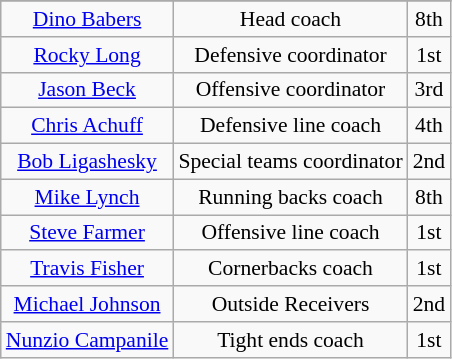<table class="wikitable" border="1" style="font-size:90%; text-align: center;">
<tr>
</tr>
<tr>
<td><a href='#'>Dino Babers</a></td>
<td>Head coach</td>
<td>8th</td>
</tr>
<tr>
<td><a href='#'>Rocky Long</a></td>
<td>Defensive coordinator</td>
<td>1st</td>
</tr>
<tr>
<td><a href='#'>Jason Beck</a></td>
<td>Offensive coordinator</td>
<td>3rd</td>
</tr>
<tr>
<td><a href='#'>Chris Achuff</a></td>
<td>Defensive line coach</td>
<td>4th</td>
</tr>
<tr>
<td><a href='#'>Bob Ligashesky</a></td>
<td>Special teams coordinator</td>
<td>2nd</td>
</tr>
<tr>
<td><a href='#'>Mike Lynch</a></td>
<td>Running backs coach</td>
<td>8th</td>
</tr>
<tr>
<td><a href='#'>Steve Farmer</a></td>
<td>Offensive line coach</td>
<td>1st</td>
</tr>
<tr>
<td><a href='#'>Travis Fisher</a></td>
<td>Cornerbacks coach</td>
<td>1st</td>
</tr>
<tr>
<td><a href='#'>Michael Johnson</a></td>
<td>Outside Receivers</td>
<td>2nd</td>
</tr>
<tr>
<td><a href='#'>Nunzio Campanile</a></td>
<td>Tight ends coach</td>
<td>1st</td>
</tr>
</table>
